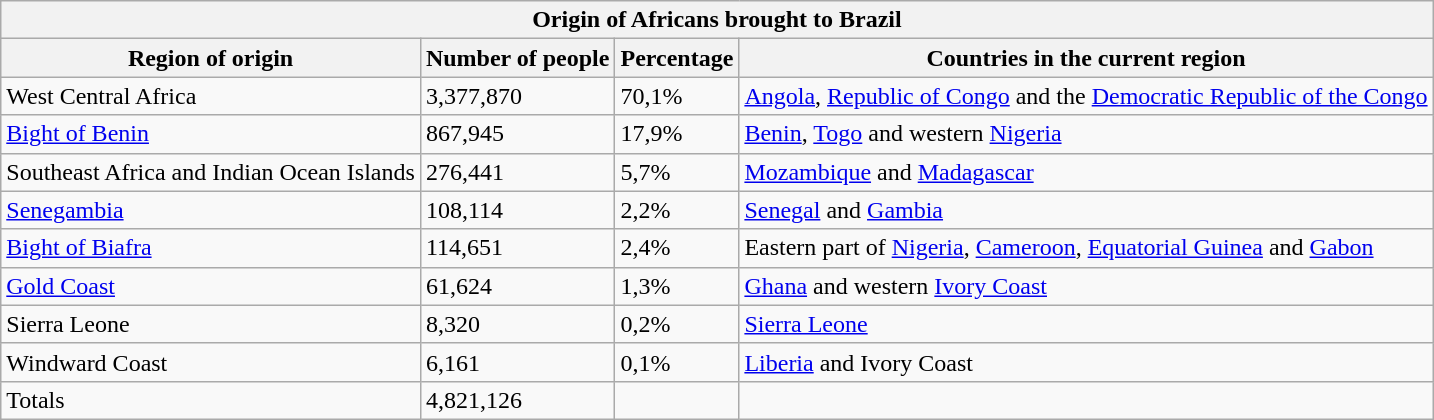<table class="wikitable" style="float: center;">
<tr>
<th colspan="4">Origin of Africans brought to Brazil</th>
</tr>
<tr>
<th>Region of origin</th>
<th>Number of people</th>
<th>Percentage</th>
<th>Countries in the current region</th>
</tr>
<tr>
<td>West Central Africa</td>
<td>3,377,870</td>
<td>70,1%</td>
<td><a href='#'>Angola</a>, <a href='#'>Republic of Congo</a> and the <a href='#'>Democratic Republic of the Congo</a></td>
</tr>
<tr>
<td><a href='#'>Bight of Benin</a></td>
<td>867,945</td>
<td>17,9%</td>
<td><a href='#'>Benin</a>, <a href='#'>Togo</a> and western <a href='#'>Nigeria</a></td>
</tr>
<tr>
<td>Southeast Africa and Indian Ocean Islands</td>
<td>276,441</td>
<td>5,7%</td>
<td><a href='#'>Mozambique</a> and <a href='#'>Madagascar</a></td>
</tr>
<tr>
<td><a href='#'>Senegambia</a></td>
<td>108,114</td>
<td>2,2%</td>
<td><a href='#'>Senegal</a> and <a href='#'>Gambia</a></td>
</tr>
<tr>
<td><a href='#'>Bight of Biafra</a></td>
<td>114,651</td>
<td>2,4%</td>
<td>Eastern part of <a href='#'>Nigeria</a>, <a href='#'>Cameroon</a>, <a href='#'>Equatorial Guinea</a> and <a href='#'>Gabon</a></td>
</tr>
<tr>
<td><a href='#'>Gold Coast</a></td>
<td>61,624</td>
<td>1,3%</td>
<td><a href='#'>Ghana</a> and western <a href='#'>Ivory Coast</a></td>
</tr>
<tr>
<td>Sierra Leone</td>
<td>8,320</td>
<td>0,2%</td>
<td><a href='#'>Sierra Leone</a></td>
</tr>
<tr>
<td>Windward Coast</td>
<td>6,161</td>
<td>0,1%</td>
<td><a href='#'>Liberia</a> and Ivory Coast</td>
</tr>
<tr>
<td>Totals</td>
<td>4,821,126</td>
<td></td>
<td></td>
</tr>
</table>
